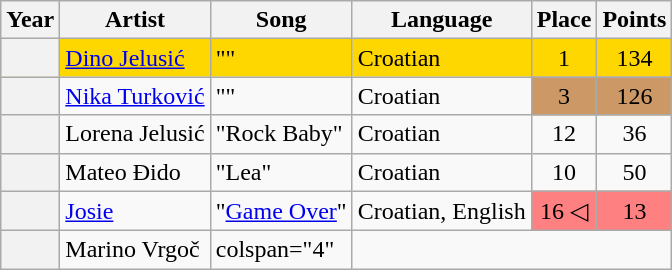<table class="wikitable sortable plainrowheaders">
<tr>
<th scope="col">Year</th>
<th scope="col">Artist</th>
<th scope="col">Song</th>
<th scope="col">Language</th>
<th scope="col" data-sort-type="number">Place</th>
<th scope="col" data-sort-type="number">Points</th>
</tr>
<tr style="background-color:#FFD700;">
<th scope="row" style="text-align:center;"></th>
<td><a href='#'>Dino Jelusić</a></td>
<td>""</td>
<td>Croatian</td>
<td style="text-align:center;">1</td>
<td style="text-align:center;">134</td>
</tr>
<tr>
<th scope="row" style="text-align:center;"></th>
<td><a href='#'>Nika Turković</a></td>
<td>""</td>
<td>Croatian</td>
<td style="text-align:center; background-color:#C96;">3</td>
<td style="text-align:center; background-color:#C96;">126</td>
</tr>
<tr>
<th scope="row" style="text-align:center;"></th>
<td>Lorena Jelusić</td>
<td>"Rock Baby"</td>
<td>Croatian</td>
<td style="text-align:center;">12</td>
<td style="text-align:center;">36</td>
</tr>
<tr>
<th scope="row" style="text-align:center;"></th>
<td>Mateo Đido</td>
<td>"Lea"</td>
<td>Croatian</td>
<td style="text-align:center;">10</td>
<td style="text-align:center;">50</td>
</tr>
<tr>
<th scope="row" style="text-align:center;"></th>
<td><a href='#'>Josie</a></td>
<td>"<a href='#'>Game Over</a>"</td>
<td>Croatian, English</td>
<td style="text-align:center; background-color:#FE8080;">16 ◁</td>
<td style="text-align:center; background-color:#FE8080;">13</td>
</tr>
<tr>
<th scope="row" style="text-align:center;"></th>
<td>Marino Vrgoč</td>
<td>colspan="4" </td>
</tr>
</table>
